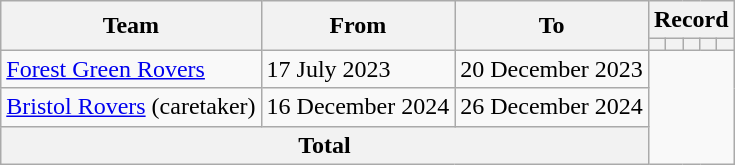<table class=wikitable style=text-align:center>
<tr>
<th rowspan=2>Team</th>
<th rowspan=2>From</th>
<th rowspan=2>To</th>
<th colspan=5>Record</th>
</tr>
<tr>
<th></th>
<th></th>
<th></th>
<th></th>
<th></th>
</tr>
<tr>
<td align=left><a href='#'>Forest Green Rovers</a></td>
<td align=left>17 July 2023</td>
<td align=left>20 December 2023<br></td>
</tr>
<tr>
<td align=left><a href='#'>Bristol Rovers</a> (caretaker)</td>
<td align=left>16 December 2024</td>
<td align=left>26 December 2024<br></td>
</tr>
<tr>
<th colspan=3>Total<br></th>
</tr>
</table>
